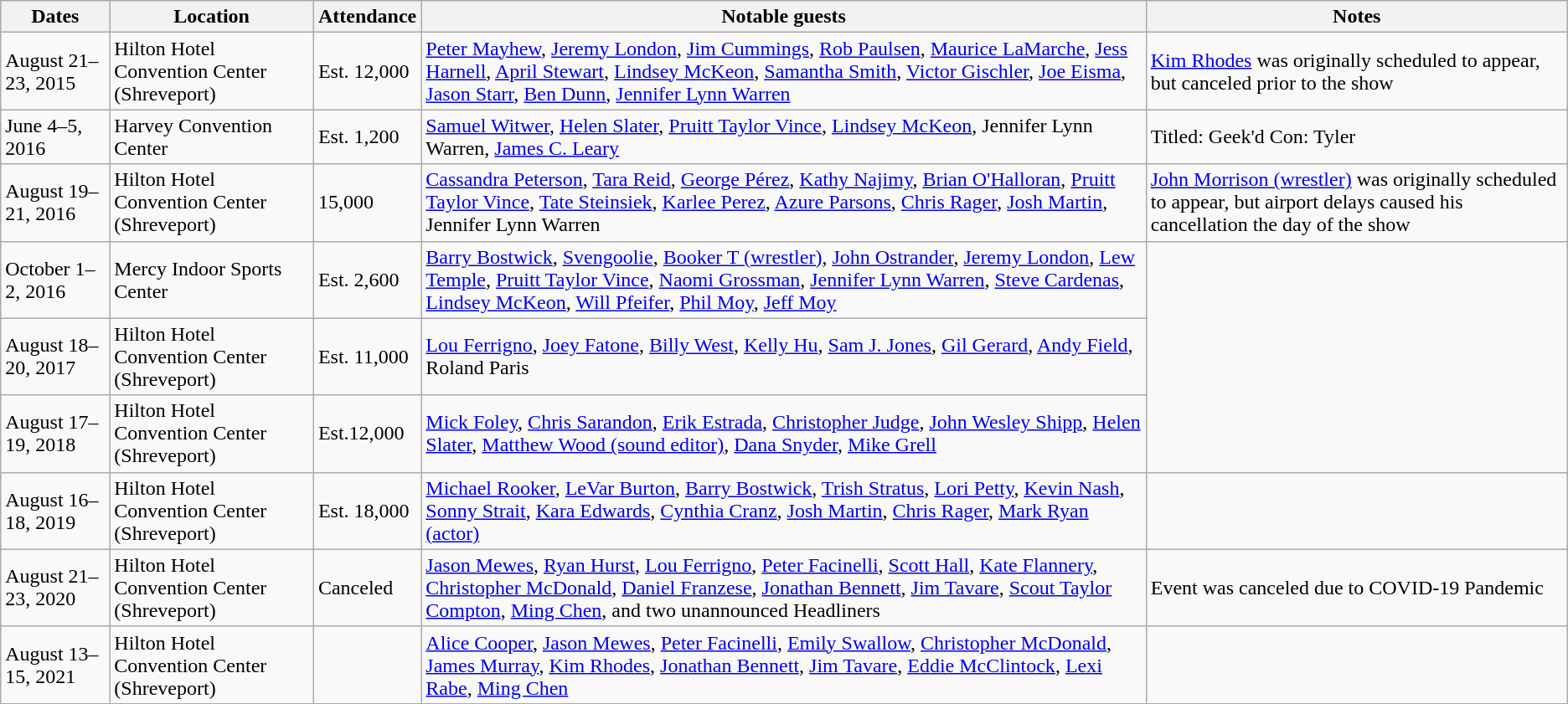<table class="wikitable">
<tr>
<th>Dates</th>
<th>Location</th>
<th>Attendance</th>
<th>Notable guests</th>
<th>Notes</th>
</tr>
<tr>
<td>August 21–23, 2015</td>
<td>Hilton Hotel Convention Center (Shreveport)</td>
<td>Est. 12,000 </td>
<td><a href='#'>Peter Mayhew</a>, <a href='#'>Jeremy London</a>, <a href='#'>Jim Cummings</a>, <a href='#'>Rob Paulsen</a>, <a href='#'>Maurice LaMarche</a>, <a href='#'>Jess Harnell</a>, <a href='#'>April Stewart</a>, <a href='#'>Lindsey McKeon</a>, <a href='#'>Samantha Smith</a>, <a href='#'>Victor Gischler</a>, <a href='#'>Joe Eisma</a>, <a href='#'>Jason Starr</a>, <a href='#'>Ben Dunn</a>, <a href='#'>Jennifer Lynn Warren</a></td>
<td><a href='#'>Kim Rhodes</a> was originally scheduled to appear, but canceled prior to the show</td>
</tr>
<tr>
<td>June 4–5, 2016</td>
<td>Harvey Convention Center</td>
<td>Est. 1,200</td>
<td><a href='#'>Samuel Witwer</a>, <a href='#'>Helen Slater</a>, <a href='#'>Pruitt Taylor Vince</a>, <a href='#'>Lindsey McKeon</a>, Jennifer Lynn Warren, <a href='#'>James C. Leary</a></td>
<td>Titled: Geek'd Con: Tyler</td>
</tr>
<tr>
<td>August 19–21, 2016</td>
<td>Hilton Hotel Convention Center (Shreveport)</td>
<td>15,000 </td>
<td><a href='#'>Cassandra Peterson</a>, <a href='#'>Tara Reid</a>, <a href='#'>George Pérez</a>, <a href='#'>Kathy Najimy</a>, <a href='#'>Brian O'Halloran</a>, <a href='#'>Pruitt Taylor Vince</a>, <a href='#'>Tate Steinsiek</a>, <a href='#'>Karlee Perez</a>, <a href='#'>Azure Parsons</a>, <a href='#'>Chris Rager</a>, <a href='#'>Josh Martin</a>, Jennifer Lynn Warren</td>
<td><a href='#'>John Morrison (wrestler)</a> was originally scheduled to appear, but airport delays caused his cancellation the day of the show</td>
</tr>
<tr>
<td>October 1–2, 2016</td>
<td>Mercy Indoor Sports Center</td>
<td>Est. 2,600</td>
<td><a href='#'>Barry Bostwick</a>, <a href='#'>Svengoolie</a>, <a href='#'>Booker T (wrestler)</a>, <a href='#'>John Ostrander</a>, <a href='#'>Jeremy London</a>, <a href='#'>Lew Temple</a>, <a href='#'>Pruitt Taylor Vince</a>, <a href='#'>Naomi Grossman</a>, <a href='#'>Jennifer Lynn Warren</a>, <a href='#'>Steve Cardenas</a>, <a href='#'>Lindsey McKeon</a>, <a href='#'>Will Pfeifer</a>, <a href='#'>Phil Moy</a>, <a href='#'>Jeff Moy</a></td>
</tr>
<tr>
<td>August 18–20, 2017</td>
<td>Hilton Hotel Convention Center (Shreveport)</td>
<td>Est. 11,000 </td>
<td><a href='#'>Lou Ferrigno</a>, <a href='#'>Joey Fatone</a>, <a href='#'>Billy West</a>, <a href='#'>Kelly Hu</a>, <a href='#'>Sam J. Jones</a>, <a href='#'>Gil Gerard</a>, <a href='#'>Andy Field</a>, Roland Paris</td>
</tr>
<tr>
<td>August 17–19, 2018</td>
<td>Hilton Hotel Convention Center (Shreveport)</td>
<td>Est.12,000 </td>
<td><a href='#'>Mick Foley</a>, <a href='#'>Chris Sarandon</a>, <a href='#'>Erik Estrada</a>, <a href='#'>Christopher Judge</a>, <a href='#'>John Wesley Shipp</a>, <a href='#'>Helen Slater</a>, <a href='#'>Matthew Wood (sound editor)</a>, <a href='#'>Dana Snyder</a>, <a href='#'>Mike Grell</a></td>
</tr>
<tr>
<td>August 16–18, 2019</td>
<td>Hilton Hotel Convention Center (Shreveport)</td>
<td>Est. 18,000 </td>
<td><a href='#'>Michael Rooker</a>, <a href='#'>LeVar Burton</a>, <a href='#'>Barry Bostwick</a>, <a href='#'>Trish Stratus</a>, <a href='#'>Lori Petty</a>, <a href='#'>Kevin Nash</a>, <a href='#'>Sonny Strait</a>, <a href='#'>Kara Edwards</a>, <a href='#'>Cynthia Cranz</a>, <a href='#'>Josh Martin</a>, <a href='#'>Chris Rager</a>, <a href='#'>Mark Ryan (actor)</a></td>
<td></td>
</tr>
<tr>
<td>August 21–23, 2020</td>
<td>Hilton Hotel Convention Center (Shreveport)</td>
<td>Canceled</td>
<td><a href='#'>Jason Mewes</a>, <a href='#'>Ryan Hurst</a>, <a href='#'>Lou Ferrigno</a>, <a href='#'>Peter Facinelli</a>, <a href='#'>Scott Hall</a>, <a href='#'>Kate Flannery</a>, <a href='#'>Christopher McDonald</a>, <a href='#'>Daniel Franzese</a>, <a href='#'>Jonathan Bennett</a>, <a href='#'>Jim Tavare</a>, <a href='#'>Scout Taylor Compton</a>, <a href='#'>Ming Chen</a>, and two unannounced Headliners</td>
<td>Event was canceled due to COVID-19 Pandemic</td>
</tr>
<tr>
<td>August 13–15, 2021 </td>
<td>Hilton Hotel Convention Center (Shreveport)</td>
<td></td>
<td><a href='#'>Alice Cooper</a>, <a href='#'>Jason Mewes</a>, <a href='#'>Peter Facinelli</a>, <a href='#'>Emily Swallow</a>, <a href='#'>Christopher McDonald</a>, <a href='#'>James Murray</a>, <a href='#'>Kim Rhodes</a>, <a href='#'>Jonathan Bennett</a>, <a href='#'>Jim Tavare</a>, <a href='#'>Eddie McClintock</a>, <a href='#'>Lexi Rabe</a>, <a href='#'>Ming Chen</a></td>
<td></td>
</tr>
</table>
